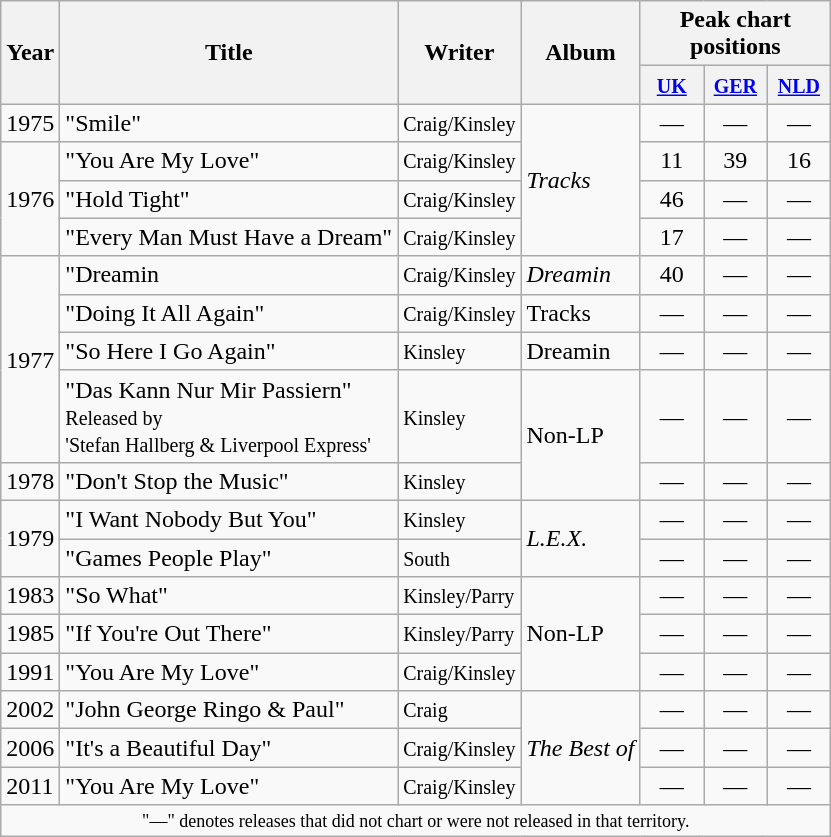<table class="wikitable">
<tr>
<th rowspan="2">Year</th>
<th rowspan="2">Title</th>
<th rowspan="2">Writer</th>
<th rowspan="2">Album</th>
<th colspan="3">Peak chart positions</th>
</tr>
<tr>
<th width="35"><small><a href='#'>UK</a></small><br></th>
<th width="35"><small><a href='#'>GER</a></small><br></th>
<th width="35"><small><a href='#'>NLD</a></small><br></th>
</tr>
<tr>
<td>1975</td>
<td>"Smile"<br></td>
<td><small>Craig/Kinsley</small></td>
<td rowspan="4"><em>Tracks</em></td>
<td style="text-align:center;">—</td>
<td style="text-align:center;">—</td>
<td style="text-align:center;">—</td>
</tr>
<tr>
<td rowspan="3">1976</td>
<td>"You Are My Love" <br></td>
<td><small>Craig/Kinsley</small></td>
<td style="text-align:center;">11</td>
<td style="text-align:center;">39</td>
<td style="text-align:center;">16</td>
</tr>
<tr>
<td>"Hold Tight" <br></td>
<td><small>Craig/Kinsley</small></td>
<td style="text-align:center;">46</td>
<td style="text-align:center;">—</td>
<td style="text-align:center;">—</td>
</tr>
<tr>
<td>"Every Man Must Have a Dream" <br></td>
<td><small>Craig/Kinsley</small></td>
<td style="text-align:center;">17</td>
<td style="text-align:center;">—</td>
<td style="text-align:center;">—</td>
</tr>
<tr>
<td rowspan="4">1977</td>
<td>"Dreamin <br></td>
<td><small>Craig/Kinsley</small></td>
<td><em>Dreamin<strong></td>
<td style="text-align:center;">40</td>
<td style="text-align:center;">—</td>
<td style="text-align:center;">—</td>
</tr>
<tr>
<td>"Doing It All Again" <br></td>
<td><small>Craig/Kinsley</small></td>
<td></em>Tracks<em></td>
<td style="text-align:center;">—</td>
<td style="text-align:center;">—</td>
<td style="text-align:center;">—</td>
</tr>
<tr>
<td>"So Here I Go Again" <br></td>
<td><small>Kinsley</small></td>
<td></em>Dreamin</strong></td>
<td style="text-align:center;">—</td>
<td style="text-align:center;">—</td>
<td style="text-align:center;">—</td>
</tr>
<tr>
<td>"Das Kann Nur Mir Passiern" <br><small>Released by <br>'Stefan Hallberg & Liverpool Express'</small></td>
<td><small>Kinsley</small></td>
<td rowspan="2">Non-LP</td>
<td style="text-align:center;">—</td>
<td style="text-align:center;">—</td>
<td style="text-align:center;">—</td>
</tr>
<tr>
<td rowspan="1">1978</td>
<td>"Don't Stop the Music" <br></td>
<td><small>Kinsley</small></td>
<td style="text-align:center;">—</td>
<td style="text-align:center;">—</td>
<td style="text-align:center;">—</td>
</tr>
<tr>
<td rowspan="2">1979</td>
<td>"I Want Nobody But You" <br></td>
<td><small>Kinsley</small></td>
<td rowspan="2"><em>L.E.X.</em></td>
<td style="text-align:center;">—</td>
<td style="text-align:center;">—</td>
<td style="text-align:center;">—</td>
</tr>
<tr>
<td>"Games People Play" <br></td>
<td><small>South</small></td>
<td style="text-align:center;">—</td>
<td style="text-align:center;">—</td>
<td style="text-align:center;">—</td>
</tr>
<tr>
<td rowspan="1">1983</td>
<td>"So What"</td>
<td><small>Kinsley/Parry</small></td>
<td rowspan="3">Non-LP</td>
<td style="text-align:center;">—</td>
<td style="text-align:center;">—</td>
<td style="text-align:center;">—</td>
</tr>
<tr>
<td rowspan="1">1985</td>
<td>"If You're Out There"</td>
<td><small>Kinsley/Parry</small></td>
<td style="text-align:center;">—</td>
<td style="text-align:center;">—</td>
<td style="text-align:center;">—</td>
</tr>
<tr>
<td rowspan="1">1991</td>
<td>"You Are My Love"</td>
<td><small>Craig/Kinsley</small></td>
<td style="text-align:center;">—</td>
<td style="text-align:center;">—</td>
<td style="text-align:center;">—</td>
</tr>
<tr>
<td rowspan="1">2002</td>
<td>"John George Ringo & Paul"</td>
<td><small>Craig</small></td>
<td rowspan="3"><em>The Best of</em></td>
<td style="text-align:center;">—</td>
<td style="text-align:center;">—</td>
<td style="text-align:center;">—</td>
</tr>
<tr>
<td rowspan="1">2006</td>
<td>"It's a Beautiful Day"</td>
<td><small>Craig/Kinsley</small></td>
<td style="text-align:center;">—</td>
<td style="text-align:center;">—</td>
<td style="text-align:center;">—</td>
</tr>
<tr>
<td rowspan="1">2011</td>
<td>"You Are My Love"</td>
<td><small>Craig/Kinsley</small></td>
<td style="text-align:center;">—</td>
<td style="text-align:center;">—</td>
<td style="text-align:center;">—</td>
</tr>
<tr>
<td colspan="7" style="text-align:center; font-size:9pt;">"—" denotes releases that did not chart or were not released in that territory.</td>
</tr>
</table>
